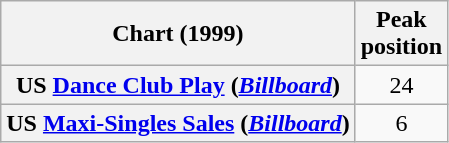<table class="wikitable plainrowheaders" style="text-align:center">
<tr>
<th scope="col">Chart (1999)</th>
<th scope="col">Peak<br>position</th>
</tr>
<tr>
<th scope="row">US <a href='#'>Dance Club Play</a> (<em><a href='#'>Billboard</a></em>)</th>
<td>24</td>
</tr>
<tr>
<th scope="row">US <a href='#'>Maxi-Singles Sales</a> (<em><a href='#'>Billboard</a></em>)</th>
<td>6</td>
</tr>
</table>
